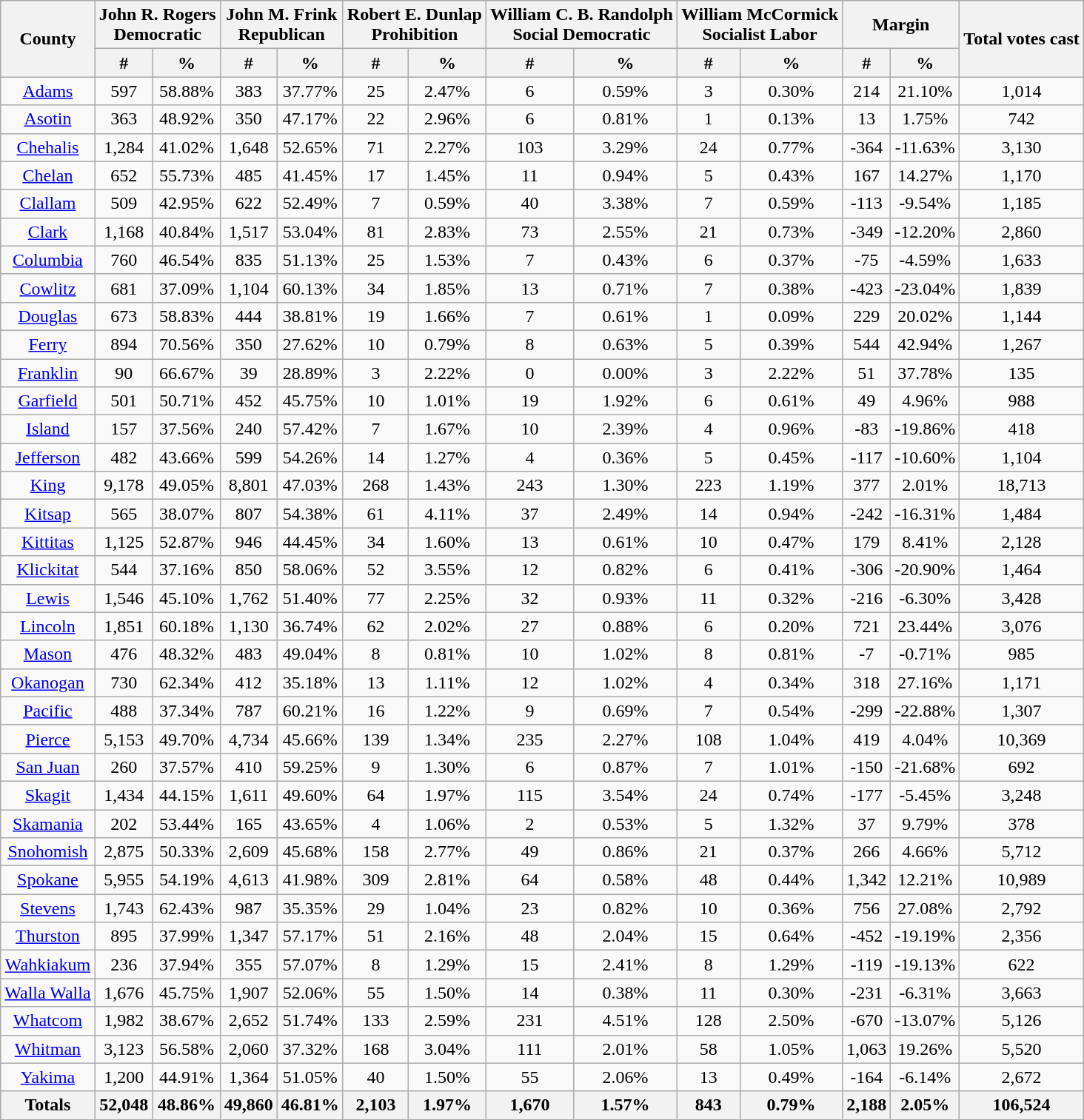<table class="wikitable sortable">
<tr>
<th style="text-align:center;" rowspan="2">County</th>
<th style="text-align:center;" colspan="2">John R. Rogers<br>Democratic</th>
<th style="text-align:center;" colspan="2">John M. Frink<br>Republican</th>
<th style="text-align:center;" colspan="2">Robert E. Dunlap<br>Prohibition</th>
<th style="text-align:center;" colspan="2">William C. B. Randolph<br>Social Democratic</th>
<th style="text-align:center;" colspan="2">William McCormick<br>Socialist Labor</th>
<th style="text-align:center;" colspan="2">Margin</th>
<th style="text-align:center;" rowspan="2">Total votes cast</th>
</tr>
<tr bgcolor="lightgrey">
<th style="text-align:center;" data-sort-type="number">#</th>
<th style="text-align:center;" data-sort-type="number">%</th>
<th style="text-align:center;" data-sort-type="number">#</th>
<th style="text-align:center;" data-sort-type="number">%</th>
<th style="text-align:center;" data-sort-type="number">#</th>
<th style="text-align:center;" data-sort-type="number">%</th>
<th style="text-align:center;" data-sort-type="number">#</th>
<th style="text-align:center;" data-sort-type="number">%</th>
<th style="text-align:center;" data-sort-type="number">#</th>
<th style="text-align:center;" data-sort-type="number">%</th>
<th style="text-align:center;" data-sort-type="number">#</th>
<th style="text-align:center;" data-sort-type="number">%</th>
</tr>
<tr style="text-align:center;">
<td><a href='#'>Adams</a></td>
<td>597</td>
<td>58.88%</td>
<td>383</td>
<td>37.77%</td>
<td>25</td>
<td>2.47%</td>
<td>6</td>
<td>0.59%</td>
<td>3</td>
<td>0.30%</td>
<td>214</td>
<td>21.10%</td>
<td>1,014</td>
</tr>
<tr style="text-align:center;">
<td><a href='#'>Asotin</a></td>
<td>363</td>
<td>48.92%</td>
<td>350</td>
<td>47.17%</td>
<td>22</td>
<td>2.96%</td>
<td>6</td>
<td>0.81%</td>
<td>1</td>
<td>0.13%</td>
<td>13</td>
<td>1.75%</td>
<td>742</td>
</tr>
<tr style="text-align:center;">
<td><a href='#'>Chehalis</a></td>
<td>1,284</td>
<td>41.02%</td>
<td>1,648</td>
<td>52.65%</td>
<td>71</td>
<td>2.27%</td>
<td>103</td>
<td>3.29%</td>
<td>24</td>
<td>0.77%</td>
<td>-364</td>
<td>-11.63%</td>
<td>3,130</td>
</tr>
<tr style="text-align:center;">
<td><a href='#'>Chelan</a></td>
<td>652</td>
<td>55.73%</td>
<td>485</td>
<td>41.45%</td>
<td>17</td>
<td>1.45%</td>
<td>11</td>
<td>0.94%</td>
<td>5</td>
<td>0.43%</td>
<td>167</td>
<td>14.27%</td>
<td>1,170</td>
</tr>
<tr style="text-align:center;">
<td><a href='#'>Clallam</a></td>
<td>509</td>
<td>42.95%</td>
<td>622</td>
<td>52.49%</td>
<td>7</td>
<td>0.59%</td>
<td>40</td>
<td>3.38%</td>
<td>7</td>
<td>0.59%</td>
<td>-113</td>
<td>-9.54%</td>
<td>1,185</td>
</tr>
<tr style="text-align:center;">
<td><a href='#'>Clark</a></td>
<td>1,168</td>
<td>40.84%</td>
<td>1,517</td>
<td>53.04%</td>
<td>81</td>
<td>2.83%</td>
<td>73</td>
<td>2.55%</td>
<td>21</td>
<td>0.73%</td>
<td>-349</td>
<td>-12.20%</td>
<td>2,860</td>
</tr>
<tr style="text-align:center;">
<td><a href='#'>Columbia</a></td>
<td>760</td>
<td>46.54%</td>
<td>835</td>
<td>51.13%</td>
<td>25</td>
<td>1.53%</td>
<td>7</td>
<td>0.43%</td>
<td>6</td>
<td>0.37%</td>
<td>-75</td>
<td>-4.59%</td>
<td>1,633</td>
</tr>
<tr style="text-align:center;">
<td><a href='#'>Cowlitz</a></td>
<td>681</td>
<td>37.09%</td>
<td>1,104</td>
<td>60.13%</td>
<td>34</td>
<td>1.85%</td>
<td>13</td>
<td>0.71%</td>
<td>7</td>
<td>0.38%</td>
<td>-423</td>
<td>-23.04%</td>
<td>1,839</td>
</tr>
<tr style="text-align:center;">
<td><a href='#'>Douglas</a></td>
<td>673</td>
<td>58.83%</td>
<td>444</td>
<td>38.81%</td>
<td>19</td>
<td>1.66%</td>
<td>7</td>
<td>0.61%</td>
<td>1</td>
<td>0.09%</td>
<td>229</td>
<td>20.02%</td>
<td>1,144</td>
</tr>
<tr style="text-align:center;">
<td><a href='#'>Ferry</a></td>
<td>894</td>
<td>70.56%</td>
<td>350</td>
<td>27.62%</td>
<td>10</td>
<td>0.79%</td>
<td>8</td>
<td>0.63%</td>
<td>5</td>
<td>0.39%</td>
<td>544</td>
<td>42.94%</td>
<td>1,267</td>
</tr>
<tr style="text-align:center;">
<td><a href='#'>Franklin</a></td>
<td>90</td>
<td>66.67%</td>
<td>39</td>
<td>28.89%</td>
<td>3</td>
<td>2.22%</td>
<td>0</td>
<td>0.00%</td>
<td>3</td>
<td>2.22%</td>
<td>51</td>
<td>37.78%</td>
<td>135</td>
</tr>
<tr style="text-align:center;">
<td><a href='#'>Garfield</a></td>
<td>501</td>
<td>50.71%</td>
<td>452</td>
<td>45.75%</td>
<td>10</td>
<td>1.01%</td>
<td>19</td>
<td>1.92%</td>
<td>6</td>
<td>0.61%</td>
<td>49</td>
<td>4.96%</td>
<td>988</td>
</tr>
<tr style="text-align:center;">
<td><a href='#'>Island</a></td>
<td>157</td>
<td>37.56%</td>
<td>240</td>
<td>57.42%</td>
<td>7</td>
<td>1.67%</td>
<td>10</td>
<td>2.39%</td>
<td>4</td>
<td>0.96%</td>
<td>-83</td>
<td>-19.86%</td>
<td>418</td>
</tr>
<tr style="text-align:center;">
<td><a href='#'>Jefferson</a></td>
<td>482</td>
<td>43.66%</td>
<td>599</td>
<td>54.26%</td>
<td>14</td>
<td>1.27%</td>
<td>4</td>
<td>0.36%</td>
<td>5</td>
<td>0.45%</td>
<td>-117</td>
<td>-10.60%</td>
<td>1,104</td>
</tr>
<tr style="text-align:center;">
<td><a href='#'>King</a></td>
<td>9,178</td>
<td>49.05%</td>
<td>8,801</td>
<td>47.03%</td>
<td>268</td>
<td>1.43%</td>
<td>243</td>
<td>1.30%</td>
<td>223</td>
<td>1.19%</td>
<td>377</td>
<td>2.01%</td>
<td>18,713</td>
</tr>
<tr style="text-align:center;">
<td><a href='#'>Kitsap</a></td>
<td>565</td>
<td>38.07%</td>
<td>807</td>
<td>54.38%</td>
<td>61</td>
<td>4.11%</td>
<td>37</td>
<td>2.49%</td>
<td>14</td>
<td>0.94%</td>
<td>-242</td>
<td>-16.31%</td>
<td>1,484</td>
</tr>
<tr style="text-align:center;">
<td><a href='#'>Kittitas</a></td>
<td>1,125</td>
<td>52.87%</td>
<td>946</td>
<td>44.45%</td>
<td>34</td>
<td>1.60%</td>
<td>13</td>
<td>0.61%</td>
<td>10</td>
<td>0.47%</td>
<td>179</td>
<td>8.41%</td>
<td>2,128</td>
</tr>
<tr style="text-align:center;">
<td><a href='#'>Klickitat</a></td>
<td>544</td>
<td>37.16%</td>
<td>850</td>
<td>58.06%</td>
<td>52</td>
<td>3.55%</td>
<td>12</td>
<td>0.82%</td>
<td>6</td>
<td>0.41%</td>
<td>-306</td>
<td>-20.90%</td>
<td>1,464</td>
</tr>
<tr style="text-align:center;">
<td><a href='#'>Lewis</a></td>
<td>1,546</td>
<td>45.10%</td>
<td>1,762</td>
<td>51.40%</td>
<td>77</td>
<td>2.25%</td>
<td>32</td>
<td>0.93%</td>
<td>11</td>
<td>0.32%</td>
<td>-216</td>
<td>-6.30%</td>
<td>3,428</td>
</tr>
<tr style="text-align:center;">
<td><a href='#'>Lincoln</a></td>
<td>1,851</td>
<td>60.18%</td>
<td>1,130</td>
<td>36.74%</td>
<td>62</td>
<td>2.02%</td>
<td>27</td>
<td>0.88%</td>
<td>6</td>
<td>0.20%</td>
<td>721</td>
<td>23.44%</td>
<td>3,076</td>
</tr>
<tr style="text-align:center;">
<td><a href='#'>Mason</a></td>
<td>476</td>
<td>48.32%</td>
<td>483</td>
<td>49.04%</td>
<td>8</td>
<td>0.81%</td>
<td>10</td>
<td>1.02%</td>
<td>8</td>
<td>0.81%</td>
<td>-7</td>
<td>-0.71%</td>
<td>985</td>
</tr>
<tr style="text-align:center;">
<td><a href='#'>Okanogan</a></td>
<td>730</td>
<td>62.34%</td>
<td>412</td>
<td>35.18%</td>
<td>13</td>
<td>1.11%</td>
<td>12</td>
<td>1.02%</td>
<td>4</td>
<td>0.34%</td>
<td>318</td>
<td>27.16%</td>
<td>1,171</td>
</tr>
<tr style="text-align:center;">
<td><a href='#'>Pacific</a></td>
<td>488</td>
<td>37.34%</td>
<td>787</td>
<td>60.21%</td>
<td>16</td>
<td>1.22%</td>
<td>9</td>
<td>0.69%</td>
<td>7</td>
<td>0.54%</td>
<td>-299</td>
<td>-22.88%</td>
<td>1,307</td>
</tr>
<tr style="text-align:center;">
<td><a href='#'>Pierce</a></td>
<td>5,153</td>
<td>49.70%</td>
<td>4,734</td>
<td>45.66%</td>
<td>139</td>
<td>1.34%</td>
<td>235</td>
<td>2.27%</td>
<td>108</td>
<td>1.04%</td>
<td>419</td>
<td>4.04%</td>
<td>10,369</td>
</tr>
<tr style="text-align:center;">
<td><a href='#'>San Juan</a></td>
<td>260</td>
<td>37.57%</td>
<td>410</td>
<td>59.25%</td>
<td>9</td>
<td>1.30%</td>
<td>6</td>
<td>0.87%</td>
<td>7</td>
<td>1.01%</td>
<td>-150</td>
<td>-21.68%</td>
<td>692</td>
</tr>
<tr style="text-align:center;">
<td><a href='#'>Skagit</a></td>
<td>1,434</td>
<td>44.15%</td>
<td>1,611</td>
<td>49.60%</td>
<td>64</td>
<td>1.97%</td>
<td>115</td>
<td>3.54%</td>
<td>24</td>
<td>0.74%</td>
<td>-177</td>
<td>-5.45%</td>
<td>3,248</td>
</tr>
<tr style="text-align:center;">
<td><a href='#'>Skamania</a></td>
<td>202</td>
<td>53.44%</td>
<td>165</td>
<td>43.65%</td>
<td>4</td>
<td>1.06%</td>
<td>2</td>
<td>0.53%</td>
<td>5</td>
<td>1.32%</td>
<td>37</td>
<td>9.79%</td>
<td>378</td>
</tr>
<tr style="text-align:center;">
<td><a href='#'>Snohomish</a></td>
<td>2,875</td>
<td>50.33%</td>
<td>2,609</td>
<td>45.68%</td>
<td>158</td>
<td>2.77%</td>
<td>49</td>
<td>0.86%</td>
<td>21</td>
<td>0.37%</td>
<td>266</td>
<td>4.66%</td>
<td>5,712</td>
</tr>
<tr style="text-align:center;">
<td><a href='#'>Spokane</a></td>
<td>5,955</td>
<td>54.19%</td>
<td>4,613</td>
<td>41.98%</td>
<td>309</td>
<td>2.81%</td>
<td>64</td>
<td>0.58%</td>
<td>48</td>
<td>0.44%</td>
<td>1,342</td>
<td>12.21%</td>
<td>10,989</td>
</tr>
<tr style="text-align:center;">
<td><a href='#'>Stevens</a></td>
<td>1,743</td>
<td>62.43%</td>
<td>987</td>
<td>35.35%</td>
<td>29</td>
<td>1.04%</td>
<td>23</td>
<td>0.82%</td>
<td>10</td>
<td>0.36%</td>
<td>756</td>
<td>27.08%</td>
<td>2,792</td>
</tr>
<tr style="text-align:center;">
<td><a href='#'>Thurston</a></td>
<td>895</td>
<td>37.99%</td>
<td>1,347</td>
<td>57.17%</td>
<td>51</td>
<td>2.16%</td>
<td>48</td>
<td>2.04%</td>
<td>15</td>
<td>0.64%</td>
<td>-452</td>
<td>-19.19%</td>
<td>2,356</td>
</tr>
<tr style="text-align:center;">
<td><a href='#'>Wahkiakum</a></td>
<td>236</td>
<td>37.94%</td>
<td>355</td>
<td>57.07%</td>
<td>8</td>
<td>1.29%</td>
<td>15</td>
<td>2.41%</td>
<td>8</td>
<td>1.29%</td>
<td>-119</td>
<td>-19.13%</td>
<td>622</td>
</tr>
<tr style="text-align:center;">
<td><a href='#'>Walla Walla</a></td>
<td>1,676</td>
<td>45.75%</td>
<td>1,907</td>
<td>52.06%</td>
<td>55</td>
<td>1.50%</td>
<td>14</td>
<td>0.38%</td>
<td>11</td>
<td>0.30%</td>
<td>-231</td>
<td>-6.31%</td>
<td>3,663</td>
</tr>
<tr style="text-align:center;">
<td><a href='#'>Whatcom</a></td>
<td>1,982</td>
<td>38.67%</td>
<td>2,652</td>
<td>51.74%</td>
<td>133</td>
<td>2.59%</td>
<td>231</td>
<td>4.51%</td>
<td>128</td>
<td>2.50%</td>
<td>-670</td>
<td>-13.07%</td>
<td>5,126</td>
</tr>
<tr style="text-align:center;">
<td><a href='#'>Whitman</a></td>
<td>3,123</td>
<td>56.58%</td>
<td>2,060</td>
<td>37.32%</td>
<td>168</td>
<td>3.04%</td>
<td>111</td>
<td>2.01%</td>
<td>58</td>
<td>1.05%</td>
<td>1,063</td>
<td>19.26%</td>
<td>5,520</td>
</tr>
<tr style="text-align:center;">
<td><a href='#'>Yakima</a></td>
<td>1,200</td>
<td>44.91%</td>
<td>1,364</td>
<td>51.05%</td>
<td>40</td>
<td>1.50%</td>
<td>55</td>
<td>2.06%</td>
<td>13</td>
<td>0.49%</td>
<td>-164</td>
<td>-6.14%</td>
<td>2,672</td>
</tr>
<tr>
<th>Totals</th>
<th>52,048</th>
<th>48.86%</th>
<th>49,860</th>
<th>46.81%</th>
<th>2,103</th>
<th>1.97%</th>
<th>1,670</th>
<th>1.57%</th>
<th>843</th>
<th>0.79%</th>
<th>2,188</th>
<th>2.05%</th>
<th>106,524</th>
</tr>
</table>
